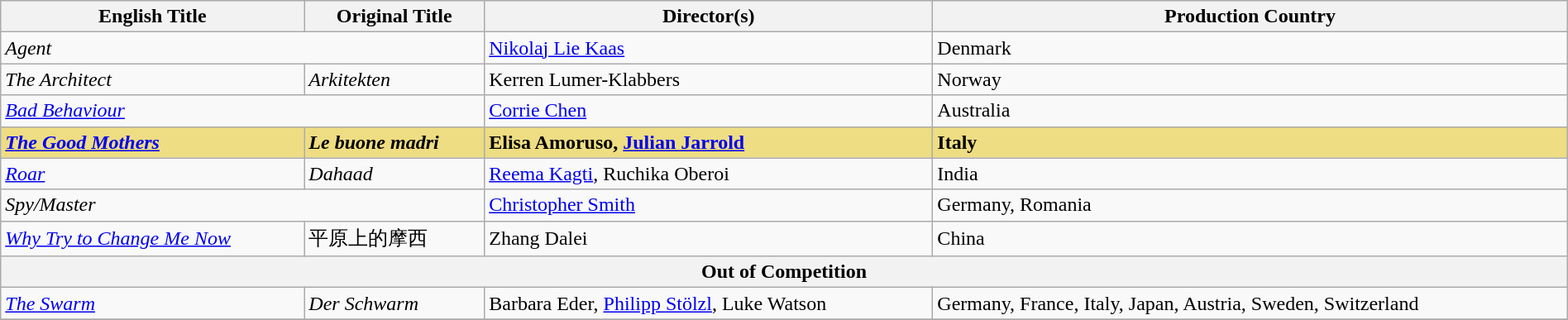<table class="wikitable" width="100%" cellpadding="5">
<tr>
<th>English Title</th>
<th>Original Title</th>
<th>Director(s)</th>
<th>Production Country</th>
</tr>
<tr>
<td colspan="2"><em>Agent</em></td>
<td><a href='#'>Nikolaj Lie Kaas</a></td>
<td>Denmark</td>
</tr>
<tr>
<td><em>The Architect</em></td>
<td><em>Arkitekten</em></td>
<td>Kerren Lumer-Klabbers</td>
<td>Norway</td>
</tr>
<tr>
<td colspan="2"><em><a href='#'>Bad Behaviour</a></em></td>
<td><a href='#'>Corrie Chen</a></td>
<td>Australia</td>
</tr>
<tr style="background:#EEDD82;">
<td><strong><em><a href='#'>The Good Mothers</a></em></strong></td>
<td><strong><em>Le buone madri</em></strong></td>
<td><strong>Elisa Amoruso, <a href='#'>Julian Jarrold</a></strong></td>
<td><strong>Italy</strong></td>
</tr>
<tr>
<td><em><a href='#'>Roar</a></em></td>
<td><em>Dahaad</em></td>
<td><a href='#'>Reema Kagti</a>, Ruchika Oberoi</td>
<td>India</td>
</tr>
<tr>
<td colspan="2"><em>Spy/Master</em></td>
<td><a href='#'>Christopher Smith</a></td>
<td>Germany, Romania</td>
</tr>
<tr>
<td><em><a href='#'>Why Try to Change Me Now</a></em></td>
<td>平原上的摩西</td>
<td>Zhang Dalei</td>
<td>China</td>
</tr>
<tr>
<th colspan="4">Out of Competition</th>
</tr>
<tr>
<td><em><a href='#'>The Swarm</a></em></td>
<td><em>Der Schwarm</em></td>
<td>Barbara Eder, <a href='#'>Philipp Stölzl</a>, Luke Watson</td>
<td>Germany, France, Italy, Japan, Austria, Sweden, Switzerland</td>
</tr>
<tr>
</tr>
</table>
